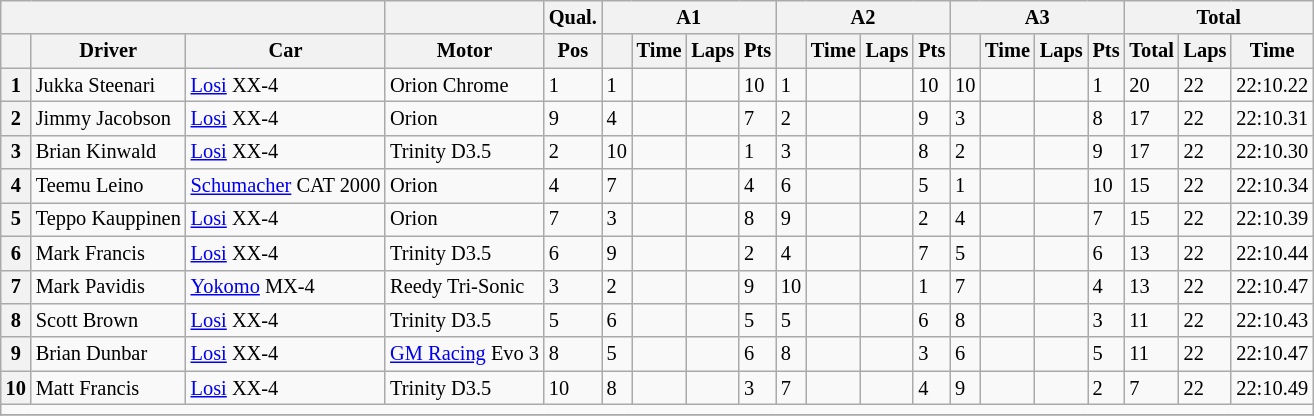<table class="wikitable" style="font-size:85%;">
<tr>
<th colspan="3"></th>
<th></th>
<th>Qual.</th>
<th colspan="4" style="text-align:center;">A1</th>
<th colspan="4" style="text-align:center;">A2</th>
<th colspan="4" style="text-align:center;">A3</th>
<th colspan="3">Total</th>
</tr>
<tr>
<th style="text-align:center;"></th>
<th style="text-align:center;">Driver</th>
<th style="text-align:center;">Car</th>
<th>Motor</th>
<th style="text-align:center;">Pos</th>
<th style="text-align:center;"></th>
<th>Time</th>
<th>Laps</th>
<th style="text-align:center;">Pts</th>
<th style="text-align:center;"></th>
<th>Time</th>
<th>Laps</th>
<th style="text-align:center;">Pts</th>
<th style="text-align:center;"></th>
<th>Time</th>
<th>Laps</th>
<th style="text-align:center;">Pts</th>
<th style="text-align:center;">Total</th>
<th style="text-align:center;">Laps</th>
<th style="text-align:center;">Time</th>
</tr>
<tr>
<th>1</th>
<td> Jukka Steenari</td>
<td><a href='#'>Losi</a> XX-4</td>
<td>Orion Chrome</td>
<td>1</td>
<td>1</td>
<td></td>
<td></td>
<td>10</td>
<td>1</td>
<td></td>
<td></td>
<td>10</td>
<td>10</td>
<td></td>
<td></td>
<td>1</td>
<td>20</td>
<td>22</td>
<td>22:10.22</td>
</tr>
<tr>
<th>2</th>
<td> Jimmy Jacobson</td>
<td><a href='#'>Losi</a> XX-4</td>
<td>Orion</td>
<td>9</td>
<td>4</td>
<td></td>
<td></td>
<td>7</td>
<td>2</td>
<td></td>
<td></td>
<td>9</td>
<td>3</td>
<td></td>
<td></td>
<td>8</td>
<td>17</td>
<td>22</td>
<td>22:10.31</td>
</tr>
<tr>
<th>3</th>
<td> Brian Kinwald</td>
<td><a href='#'>Losi</a> XX-4</td>
<td>Trinity D3.5</td>
<td>2</td>
<td>10</td>
<td></td>
<td></td>
<td>1</td>
<td>3</td>
<td></td>
<td></td>
<td>8</td>
<td>2</td>
<td></td>
<td></td>
<td>9</td>
<td>17</td>
<td>22</td>
<td>22:10.30</td>
</tr>
<tr>
<th>4</th>
<td> Teemu Leino</td>
<td><a href='#'>Schumacher</a> CAT 2000</td>
<td>Orion</td>
<td>4</td>
<td>7</td>
<td></td>
<td></td>
<td>4</td>
<td>6</td>
<td></td>
<td></td>
<td>5</td>
<td>1</td>
<td></td>
<td></td>
<td>10</td>
<td>15</td>
<td>22</td>
<td>22:10.34</td>
</tr>
<tr>
<th>5</th>
<td> Teppo Kauppinen</td>
<td><a href='#'>Losi</a> XX-4</td>
<td>Orion</td>
<td>7</td>
<td>3</td>
<td></td>
<td></td>
<td>8</td>
<td>9</td>
<td></td>
<td></td>
<td>2</td>
<td>4</td>
<td></td>
<td></td>
<td>7</td>
<td>15</td>
<td>22</td>
<td>22:10.39</td>
</tr>
<tr>
<th>6</th>
<td> Mark Francis</td>
<td><a href='#'>Losi</a> XX-4</td>
<td>Trinity D3.5</td>
<td>6</td>
<td>9</td>
<td></td>
<td></td>
<td>2</td>
<td>4</td>
<td></td>
<td></td>
<td>7</td>
<td>5</td>
<td></td>
<td></td>
<td>6</td>
<td>13</td>
<td>22</td>
<td>22:10.44</td>
</tr>
<tr>
<th>7</th>
<td> Mark Pavidis</td>
<td><a href='#'>Yokomo</a> MX-4</td>
<td>Reedy Tri-Sonic</td>
<td>3</td>
<td>2</td>
<td></td>
<td></td>
<td>9</td>
<td>10</td>
<td></td>
<td></td>
<td>1</td>
<td>7</td>
<td></td>
<td></td>
<td>4</td>
<td>13</td>
<td>22</td>
<td>22:10.47</td>
</tr>
<tr>
<th>8</th>
<td> Scott Brown</td>
<td><a href='#'>Losi</a> XX-4</td>
<td>Trinity D3.5</td>
<td>5</td>
<td>6</td>
<td></td>
<td></td>
<td>5</td>
<td>5</td>
<td></td>
<td></td>
<td>6</td>
<td>8</td>
<td></td>
<td></td>
<td>3</td>
<td>11</td>
<td>22</td>
<td>22:10.43</td>
</tr>
<tr>
<th>9</th>
<td> Brian Dunbar</td>
<td><a href='#'>Losi</a> XX-4</td>
<td><a href='#'>GM Racing</a> Evo 3</td>
<td>8</td>
<td>5</td>
<td></td>
<td></td>
<td>6</td>
<td>8</td>
<td></td>
<td></td>
<td>3</td>
<td>6</td>
<td></td>
<td></td>
<td>5</td>
<td>11</td>
<td>22</td>
<td>22:10.47</td>
</tr>
<tr>
<th>10</th>
<td> Matt Francis</td>
<td><a href='#'>Losi</a> XX-4</td>
<td>Trinity D3.5</td>
<td>10</td>
<td>8</td>
<td></td>
<td></td>
<td>3</td>
<td>7</td>
<td></td>
<td></td>
<td>4</td>
<td>9</td>
<td></td>
<td></td>
<td>2</td>
<td>7</td>
<td>22</td>
<td>22:10.49</td>
</tr>
<tr>
<td colspan="20"></td>
</tr>
<tr>
</tr>
</table>
